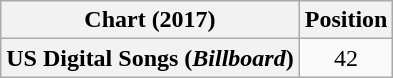<table class="wikitable plainrowheaders" style="text-align:center">
<tr>
<th scope="col">Chart (2017)</th>
<th scope="col">Position</th>
</tr>
<tr>
<th scope="row">US Digital Songs (<em>Billboard</em>)</th>
<td>42</td>
</tr>
</table>
